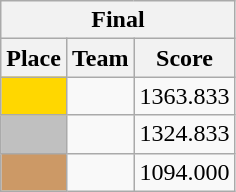<table class=wikitable style="text-align:center">
<tr>
<th colspan=3>Final</th>
</tr>
<tr>
<th>Place</th>
<th>Team</th>
<th>Score</th>
</tr>
<tr>
<td bgcolor=gold></td>
<td align=left></td>
<td>1363.833</td>
</tr>
<tr>
<td bgcolor=silver></td>
<td align=left></td>
<td>1324.833</td>
</tr>
<tr>
<td bgcolor=cc9966></td>
<td align=left></td>
<td>1094.000</td>
</tr>
</table>
